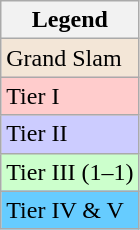<table class="wikitable sortable mw-collapsible mw-collapsed">
<tr>
<th>Legend</th>
</tr>
<tr>
<td bgcolor="#f3e6d7">Grand Slam</td>
</tr>
<tr>
<td bgcolor="#ffcccc">Tier I</td>
</tr>
<tr>
<td style="background:#ccccff;">Tier II</td>
</tr>
<tr>
<td bgcolor="#CCFFCC">Tier III (1–1)</td>
</tr>
<tr>
<td style="background:#66ccff;">Tier IV & V</td>
</tr>
</table>
